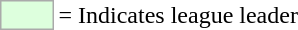<table>
<tr>
<td style="background:#DDFFDD; border:1px solid #aaa; width:2em;"></td>
<td>= Indicates league leader</td>
</tr>
</table>
